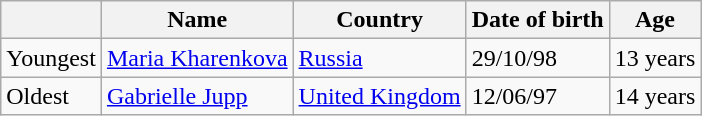<table class="wikitable">
<tr>
<th></th>
<th>Name</th>
<th>Country</th>
<th>Date of birth</th>
<th>Age</th>
</tr>
<tr>
<td>Youngest</td>
<td><a href='#'>Maria Kharenkova</a></td>
<td>  <a href='#'>Russia</a></td>
<td>29/10/98</td>
<td>13 years</td>
</tr>
<tr>
<td>Oldest</td>
<td><a href='#'>Gabrielle Jupp</a></td>
<td> <a href='#'>United Kingdom</a></td>
<td>12/06/97</td>
<td>14 years</td>
</tr>
</table>
